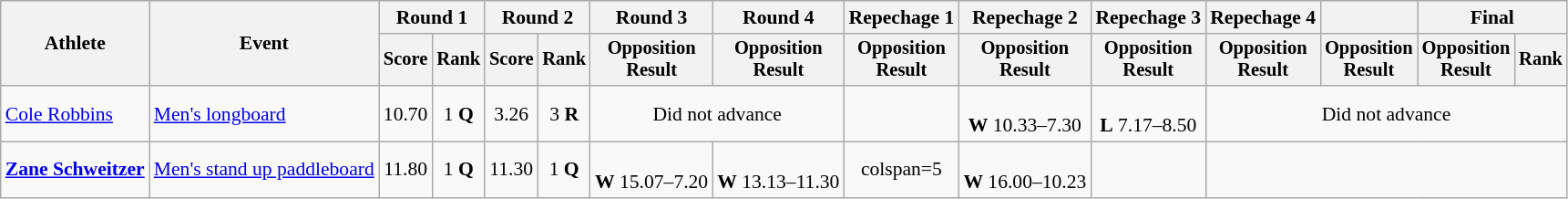<table class=wikitable style=font-size:90%;text-align:center>
<tr>
<th rowspan=2>Athlete</th>
<th rowspan=2>Event</th>
<th colspan=2>Round 1</th>
<th colspan=2>Round 2</th>
<th>Round 3</th>
<th>Round 4</th>
<th>Repechage 1</th>
<th>Repechage 2</th>
<th>Repechage 3</th>
<th>Repechage 4</th>
<th></th>
<th colspan=2>Final</th>
</tr>
<tr style=font-size:95%>
<th>Score</th>
<th>Rank</th>
<th>Score</th>
<th>Rank</th>
<th>Opposition<br>Result</th>
<th>Opposition<br>Result</th>
<th>Opposition<br>Result</th>
<th>Opposition<br>Result</th>
<th>Opposition<br>Result</th>
<th>Opposition<br>Result</th>
<th>Opposition<br>Result</th>
<th>Opposition<br>Result</th>
<th>Rank</th>
</tr>
<tr>
<td align=left><a href='#'>Cole Robbins</a></td>
<td align=left><a href='#'>Men's longboard</a></td>
<td>10.70</td>
<td>1 <strong>Q</strong></td>
<td>3.26</td>
<td>3 <strong>R</strong></td>
<td colspan=2>Did not advance</td>
<td></td>
<td><br><strong>W</strong> 10.33–7.30</td>
<td><br><strong>L</strong> 7.17–8.50</td>
<td colspan=4>Did not advance</td>
</tr>
<tr>
<td align=left><strong><a href='#'>Zane Schweitzer</a></strong></td>
<td align=left><a href='#'>Men's stand up paddleboard</a></td>
<td>11.80</td>
<td>1 <strong>Q</strong></td>
<td>11.30</td>
<td>1 <strong>Q</strong></td>
<td><br><strong>W</strong> 15.07–7.20</td>
<td><br><strong>W</strong> 13.13–11.30</td>
<td>colspan=5 </td>
<td><br><strong>W</strong> 16.00–10.23</td>
<td></td>
</tr>
</table>
